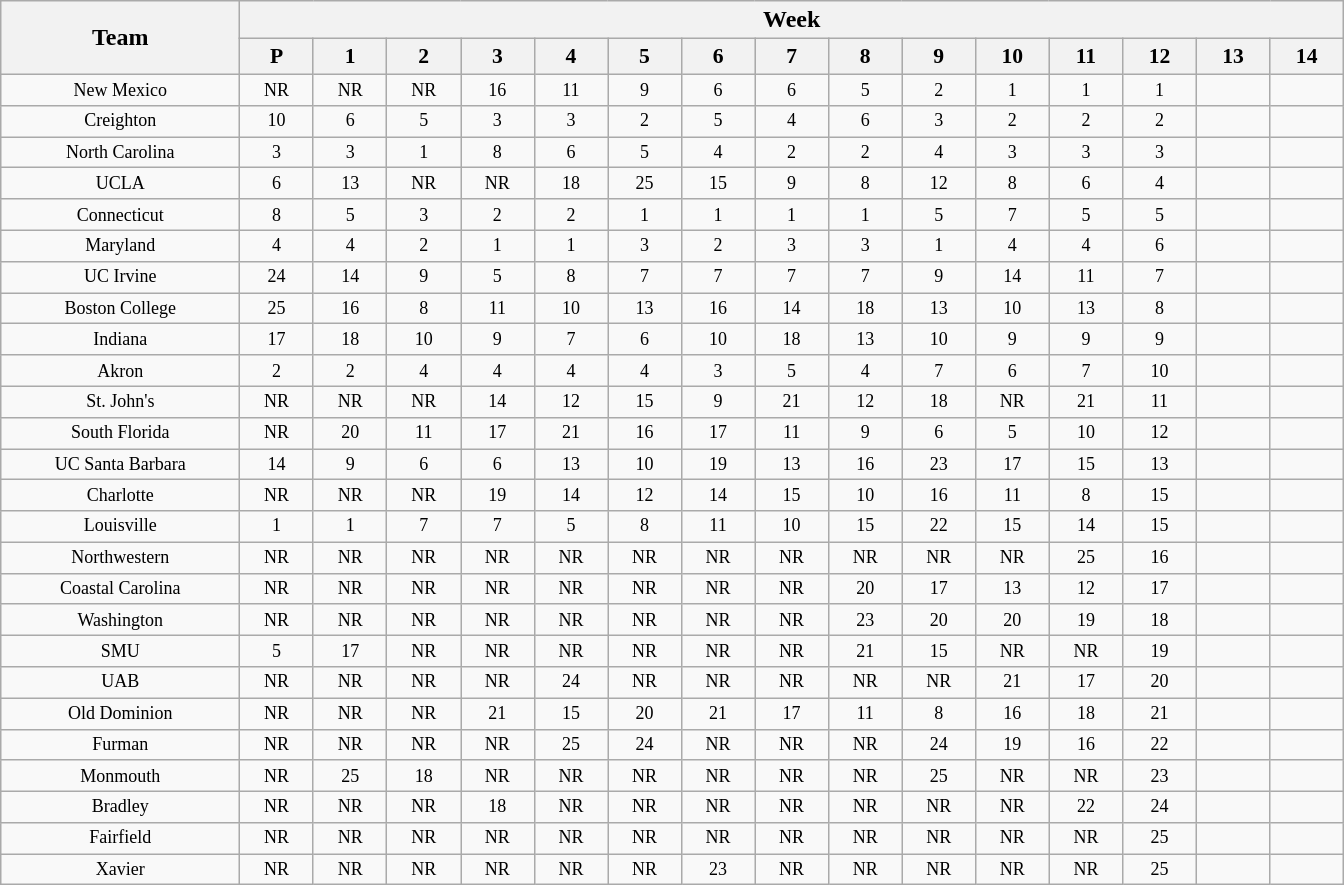<table class="wikitable sortable" style="text-align:center;">
<tr>
<th width="10.4%" class="unsortable" rowspan="2">Team</th>
<th width="89.6%" class="unsortable" colspan="15">Week</th>
</tr>
<tr style="background-color:#CCCCCC; font-size: 90%">
<th width="3.2%" class="sortable">P</th>
<th width="3.2%">1</th>
<th width="3.2%">2</th>
<th width="3.2%">3</th>
<th width="3.2%">4</th>
<th width="3.2%">5</th>
<th width="3.2%">6</th>
<th width="3.2%">7</th>
<th width="3.2%">8</th>
<th width="3.2%">9</th>
<th width="3.2%">10</th>
<th width="3.2%">11</th>
<th width="3.2%">12</th>
<th width="3.2%">13</th>
<th width="3.2%">14</th>
</tr>
<tr style="font-size: 75%">
<td>New Mexico</td>
<td>NR</td>
<td>NR</td>
<td>NR</td>
<td>16</td>
<td>11</td>
<td>9</td>
<td>6</td>
<td>6</td>
<td>5</td>
<td>2</td>
<td>1</td>
<td>1</td>
<td>1</td>
<td></td>
<td></td>
</tr>
<tr style="font-size: 75%">
<td>Creighton</td>
<td>10</td>
<td>6</td>
<td>5</td>
<td>3</td>
<td>3</td>
<td>2</td>
<td>5</td>
<td>4</td>
<td>6</td>
<td>3</td>
<td>2</td>
<td>2</td>
<td>2</td>
<td></td>
<td></td>
</tr>
<tr style="font-size: 75%">
<td>North Carolina</td>
<td>3</td>
<td>3</td>
<td>1</td>
<td>8</td>
<td>6</td>
<td>5</td>
<td>4</td>
<td>2</td>
<td>2</td>
<td>4</td>
<td>3</td>
<td>3</td>
<td>3</td>
<td></td>
<td></td>
</tr>
<tr style="font-size: 75%">
<td>UCLA</td>
<td>6</td>
<td>13</td>
<td>NR</td>
<td>NR</td>
<td>18</td>
<td>25</td>
<td>15</td>
<td>9</td>
<td>8</td>
<td>12</td>
<td>8</td>
<td>6</td>
<td>4</td>
<td></td>
<td></td>
</tr>
<tr style="font-size: 75%">
<td>Connecticut</td>
<td>8</td>
<td>5</td>
<td>3</td>
<td>2</td>
<td>2</td>
<td>1</td>
<td>1</td>
<td>1</td>
<td>1</td>
<td>5</td>
<td>7</td>
<td>5</td>
<td>5</td>
<td></td>
<td></td>
</tr>
<tr style="font-size: 75%">
<td>Maryland</td>
<td>4</td>
<td>4</td>
<td>2</td>
<td>1</td>
<td>1</td>
<td>3</td>
<td>2</td>
<td>3</td>
<td>3</td>
<td>1</td>
<td>4</td>
<td>4</td>
<td>6</td>
<td></td>
<td></td>
</tr>
<tr style="font-size: 75%">
<td>UC Irvine</td>
<td>24</td>
<td>14</td>
<td>9</td>
<td>5</td>
<td>8</td>
<td>7</td>
<td>7</td>
<td>7</td>
<td>7</td>
<td>9</td>
<td>14</td>
<td>11</td>
<td>7</td>
<td></td>
<td></td>
</tr>
<tr style="font-size: 75%">
<td>Boston College</td>
<td>25</td>
<td>16</td>
<td>8</td>
<td>11</td>
<td>10</td>
<td>13</td>
<td>16</td>
<td>14</td>
<td>18</td>
<td>13</td>
<td>10</td>
<td>13</td>
<td>8</td>
<td></td>
<td></td>
</tr>
<tr style="font-size: 75%">
<td>Indiana</td>
<td>17</td>
<td>18</td>
<td>10</td>
<td>9</td>
<td>7</td>
<td>6</td>
<td>10</td>
<td>18</td>
<td>13</td>
<td>10</td>
<td>9</td>
<td>9</td>
<td>9</td>
<td></td>
<td></td>
</tr>
<tr style="font-size: 75%">
<td>Akron</td>
<td>2</td>
<td>2</td>
<td>4</td>
<td>4</td>
<td>4</td>
<td>4</td>
<td>3</td>
<td>5</td>
<td>4</td>
<td>7</td>
<td>6</td>
<td>7</td>
<td>10</td>
<td></td>
<td></td>
</tr>
<tr style="font-size: 75%">
<td>St. John's</td>
<td>NR</td>
<td>NR</td>
<td>NR</td>
<td>14</td>
<td>12</td>
<td>15</td>
<td>9</td>
<td>21</td>
<td>12</td>
<td>18</td>
<td>NR</td>
<td>21</td>
<td>11</td>
<td></td>
<td></td>
</tr>
<tr style="font-size: 75%">
<td>South Florida</td>
<td>NR</td>
<td>20</td>
<td>11</td>
<td>17</td>
<td>21</td>
<td>16</td>
<td>17</td>
<td>11</td>
<td>9</td>
<td>6</td>
<td>5</td>
<td>10</td>
<td>12</td>
<td></td>
<td></td>
</tr>
<tr style="font-size: 75%">
<td>UC Santa Barbara</td>
<td>14</td>
<td>9</td>
<td>6</td>
<td>6</td>
<td>13</td>
<td>10</td>
<td>19</td>
<td>13</td>
<td>16</td>
<td>23</td>
<td>17</td>
<td>15</td>
<td>13</td>
<td></td>
<td></td>
</tr>
<tr style="font-size: 75%">
<td>Charlotte</td>
<td>NR</td>
<td>NR</td>
<td>NR</td>
<td>19</td>
<td>14</td>
<td>12</td>
<td>14</td>
<td>15</td>
<td>10</td>
<td>16</td>
<td>11</td>
<td>8</td>
<td>15</td>
<td></td>
<td></td>
</tr>
<tr style="font-size: 75%">
<td>Louisville</td>
<td>1</td>
<td>1</td>
<td>7</td>
<td>7</td>
<td>5</td>
<td>8</td>
<td>11</td>
<td>10</td>
<td>15</td>
<td>22</td>
<td>15</td>
<td>14</td>
<td>15</td>
<td></td>
<td></td>
</tr>
<tr style="font-size: 75%">
<td>Northwestern</td>
<td>NR</td>
<td>NR</td>
<td>NR</td>
<td>NR</td>
<td>NR</td>
<td>NR</td>
<td>NR</td>
<td>NR</td>
<td>NR</td>
<td>NR</td>
<td>NR</td>
<td>25</td>
<td>16</td>
<td></td>
<td></td>
</tr>
<tr style="font-size: 75%">
<td>Coastal Carolina</td>
<td>NR</td>
<td>NR</td>
<td>NR</td>
<td>NR</td>
<td>NR</td>
<td>NR</td>
<td>NR</td>
<td>NR</td>
<td>20</td>
<td>17</td>
<td>13</td>
<td>12</td>
<td>17</td>
<td></td>
<td></td>
</tr>
<tr style="font-size: 75%">
<td>Washington</td>
<td>NR</td>
<td>NR</td>
<td>NR</td>
<td>NR</td>
<td>NR</td>
<td>NR</td>
<td>NR</td>
<td>NR</td>
<td>23</td>
<td>20</td>
<td>20</td>
<td>19</td>
<td>18</td>
<td></td>
<td></td>
</tr>
<tr style="font-size: 75%">
<td>SMU</td>
<td>5</td>
<td>17</td>
<td>NR</td>
<td>NR</td>
<td>NR</td>
<td>NR</td>
<td>NR</td>
<td>NR</td>
<td>21</td>
<td>15</td>
<td>NR</td>
<td>NR</td>
<td>19</td>
<td></td>
<td></td>
</tr>
<tr style="font-size: 75%">
<td>UAB</td>
<td>NR</td>
<td>NR</td>
<td>NR</td>
<td>NR</td>
<td>24</td>
<td>NR</td>
<td>NR</td>
<td>NR</td>
<td>NR</td>
<td>NR</td>
<td>21</td>
<td>17</td>
<td>20</td>
<td></td>
<td></td>
</tr>
<tr style="font-size: 75%">
<td>Old Dominion</td>
<td>NR</td>
<td>NR</td>
<td>NR</td>
<td>21</td>
<td>15</td>
<td>20</td>
<td>21</td>
<td>17</td>
<td>11</td>
<td>8</td>
<td>16</td>
<td>18</td>
<td>21</td>
<td></td>
<td></td>
</tr>
<tr style="font-size: 75%">
<td>Furman</td>
<td>NR</td>
<td>NR</td>
<td>NR</td>
<td>NR</td>
<td>25</td>
<td>24</td>
<td>NR</td>
<td>NR</td>
<td>NR</td>
<td>24</td>
<td>19</td>
<td>16</td>
<td>22</td>
<td></td>
<td></td>
</tr>
<tr style="font-size: 75%">
<td>Monmouth</td>
<td>NR</td>
<td>25</td>
<td>18</td>
<td>NR</td>
<td>NR</td>
<td>NR</td>
<td>NR</td>
<td>NR</td>
<td>NR</td>
<td>25</td>
<td>NR</td>
<td>NR</td>
<td>23</td>
<td></td>
<td></td>
</tr>
<tr style="font-size: 75%">
<td>Bradley</td>
<td>NR</td>
<td>NR</td>
<td>NR</td>
<td>18</td>
<td>NR</td>
<td>NR</td>
<td>NR</td>
<td>NR</td>
<td>NR</td>
<td>NR</td>
<td>NR</td>
<td>22</td>
<td>24</td>
<td></td>
<td></td>
</tr>
<tr style="font-size: 75%">
<td>Fairfield</td>
<td>NR</td>
<td>NR</td>
<td>NR</td>
<td>NR</td>
<td>NR</td>
<td>NR</td>
<td>NR</td>
<td>NR</td>
<td>NR</td>
<td>NR</td>
<td>NR</td>
<td>NR</td>
<td>25</td>
<td></td>
<td></td>
</tr>
<tr style="font-size: 75%">
<td>Xavier</td>
<td>NR</td>
<td>NR</td>
<td>NR</td>
<td>NR</td>
<td>NR</td>
<td>NR</td>
<td>23</td>
<td>NR</td>
<td>NR</td>
<td>NR</td>
<td>NR</td>
<td>NR</td>
<td>25</td>
<td></td>
<td><br></td>
</tr>
</table>
